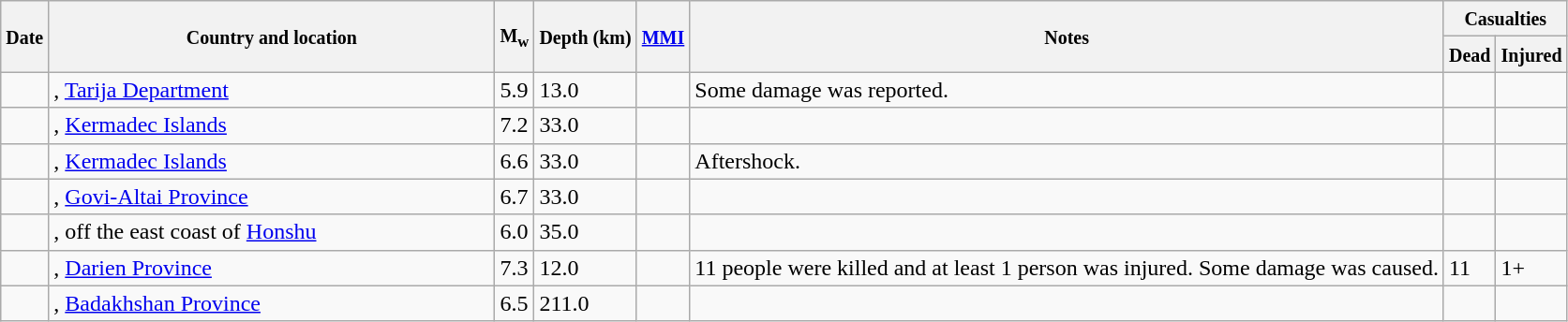<table class="wikitable sortable sort-under" style="border:1px black; margin-left:1em;">
<tr>
<th rowspan="2"><small>Date</small></th>
<th rowspan="2" style="width: 310px"><small>Country and location</small></th>
<th rowspan="2"><small>M<sub>w</sub></small></th>
<th rowspan="2"><small>Depth (km)</small></th>
<th rowspan="2"><small><a href='#'>MMI</a></small></th>
<th rowspan="2" class="unsortable"><small>Notes</small></th>
<th colspan="2"><small>Casualties</small></th>
</tr>
<tr>
<th><small>Dead</small></th>
<th><small>Injured</small></th>
</tr>
<tr>
<td></td>
<td>, <a href='#'>Tarija Department</a></td>
<td>5.9</td>
<td>13.0</td>
<td></td>
<td>Some damage was reported.</td>
<td></td>
<td></td>
</tr>
<tr>
<td></td>
<td>, <a href='#'>Kermadec Islands</a></td>
<td>7.2</td>
<td>33.0</td>
<td></td>
<td></td>
<td></td>
<td></td>
</tr>
<tr>
<td></td>
<td>, <a href='#'>Kermadec Islands</a></td>
<td>6.6</td>
<td>33.0</td>
<td></td>
<td>Aftershock.</td>
<td></td>
<td></td>
</tr>
<tr>
<td></td>
<td>, <a href='#'>Govi-Altai Province</a></td>
<td>6.7</td>
<td>33.0</td>
<td></td>
<td></td>
<td></td>
<td></td>
</tr>
<tr>
<td></td>
<td>, off the east coast of <a href='#'>Honshu</a></td>
<td>6.0</td>
<td>35.0</td>
<td></td>
<td></td>
<td></td>
<td></td>
</tr>
<tr>
<td></td>
<td>, <a href='#'>Darien Province</a></td>
<td>7.3</td>
<td>12.0</td>
<td></td>
<td>11 people were killed and at least 1 person was injured. Some damage was caused.</td>
<td>11</td>
<td>1+</td>
</tr>
<tr>
<td></td>
<td>, <a href='#'>Badakhshan Province</a></td>
<td>6.5</td>
<td>211.0</td>
<td></td>
<td></td>
<td></td>
<td></td>
</tr>
</table>
